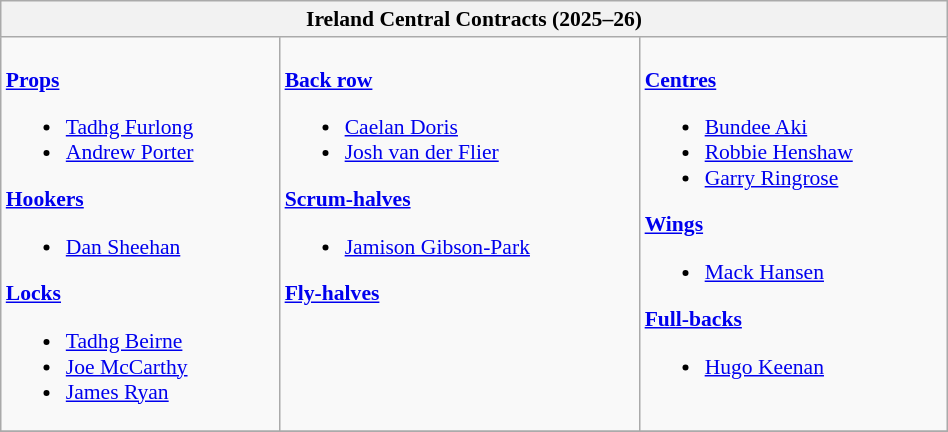<table class="wikitable" style="text-align:left; font-size:90%; width:50%">
<tr>
<th colspan="100%">Ireland Central Contracts (2025–26)</th>
</tr>
<tr valign="top">
<td><br><strong><a href='#'>Props</a></strong><ul><li><a href='#'>Tadhg Furlong</a></li><li><a href='#'>Andrew Porter</a></li></ul><strong><a href='#'>Hookers</a></strong><ul><li><a href='#'>Dan Sheehan</a></li></ul><strong><a href='#'>Locks</a></strong><ul><li><a href='#'>Tadhg Beirne</a></li><li><a href='#'>Joe McCarthy</a></li><li><a href='#'>James Ryan</a></li></ul></td>
<td><br><strong><a href='#'>Back row</a></strong><ul><li><a href='#'>Caelan Doris</a></li><li><a href='#'>Josh van der Flier</a></li></ul><strong><a href='#'>Scrum-halves</a></strong><ul><li><a href='#'>Jamison Gibson-Park</a></li></ul><strong><a href='#'>Fly-halves</a></strong></td>
<td><br><strong><a href='#'>Centres</a></strong><ul><li><a href='#'>Bundee Aki</a></li><li><a href='#'>Robbie Henshaw</a></li><li><a href='#'>Garry Ringrose</a></li></ul><strong><a href='#'>Wings</a></strong><ul><li><a href='#'>Mack Hansen</a></li></ul><strong><a href='#'>Full-backs</a></strong><ul><li><a href='#'>Hugo Keenan</a></li></ul></td>
</tr>
<tr>
</tr>
</table>
